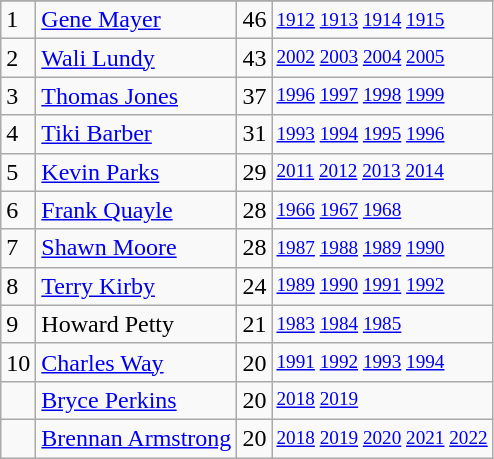<table class="wikitable">
<tr>
</tr>
<tr>
<td>1</td>
<td><a href='#'>Gene Mayer</a></td>
<td>46</td>
<td style="font-size:80%;"><a href='#'>1912</a> <a href='#'>1913</a> <a href='#'>1914</a> <a href='#'>1915</a></td>
</tr>
<tr>
<td>2</td>
<td><a href='#'>Wali Lundy</a></td>
<td>43</td>
<td style="font-size:80%;"><a href='#'>2002</a> <a href='#'>2003</a> <a href='#'>2004</a> <a href='#'>2005</a></td>
</tr>
<tr>
<td>3</td>
<td><a href='#'>Thomas Jones</a></td>
<td>37</td>
<td style="font-size:80%;"><a href='#'>1996</a> <a href='#'>1997</a> <a href='#'>1998</a> <a href='#'>1999</a></td>
</tr>
<tr>
<td>4</td>
<td><a href='#'>Tiki Barber</a></td>
<td>31</td>
<td style="font-size:80%;"><a href='#'>1993</a> <a href='#'>1994</a> <a href='#'>1995</a> <a href='#'>1996</a></td>
</tr>
<tr>
<td>5</td>
<td><a href='#'>Kevin Parks</a></td>
<td>29</td>
<td style="font-size:80%;"><a href='#'>2011</a> <a href='#'>2012</a> <a href='#'>2013</a> <a href='#'>2014</a></td>
</tr>
<tr>
<td>6</td>
<td><a href='#'>Frank Quayle</a></td>
<td>28</td>
<td style="font-size:80%;"><a href='#'>1966</a> <a href='#'>1967</a> <a href='#'>1968</a></td>
</tr>
<tr>
<td>7</td>
<td><a href='#'>Shawn Moore</a></td>
<td>28</td>
<td style="font-size:80%;"><a href='#'>1987</a> <a href='#'>1988</a> <a href='#'>1989</a> <a href='#'>1990</a></td>
</tr>
<tr>
<td>8</td>
<td><a href='#'>Terry Kirby</a></td>
<td>24</td>
<td style="font-size:80%;"><a href='#'>1989</a> <a href='#'>1990</a> <a href='#'>1991</a> <a href='#'>1992</a></td>
</tr>
<tr>
<td>9</td>
<td>Howard Petty</td>
<td>21</td>
<td style="font-size:80%;"><a href='#'>1983</a> <a href='#'>1984</a> <a href='#'>1985</a></td>
</tr>
<tr>
<td>10</td>
<td><a href='#'>Charles Way</a></td>
<td>20</td>
<td style="font-size:80%;"><a href='#'>1991</a> <a href='#'>1992</a> <a href='#'>1993</a> <a href='#'>1994</a></td>
</tr>
<tr>
<td></td>
<td><a href='#'>Bryce Perkins</a></td>
<td>20</td>
<td style="font-size:80%;"><a href='#'>2018</a> <a href='#'>2019</a></td>
</tr>
<tr>
<td></td>
<td><a href='#'>Brennan Armstrong</a></td>
<td>20</td>
<td style="font-size:80%;"><a href='#'>2018</a> <a href='#'>2019</a> <a href='#'>2020</a> <a href='#'>2021</a> <a href='#'>2022</a></td>
</tr>
</table>
